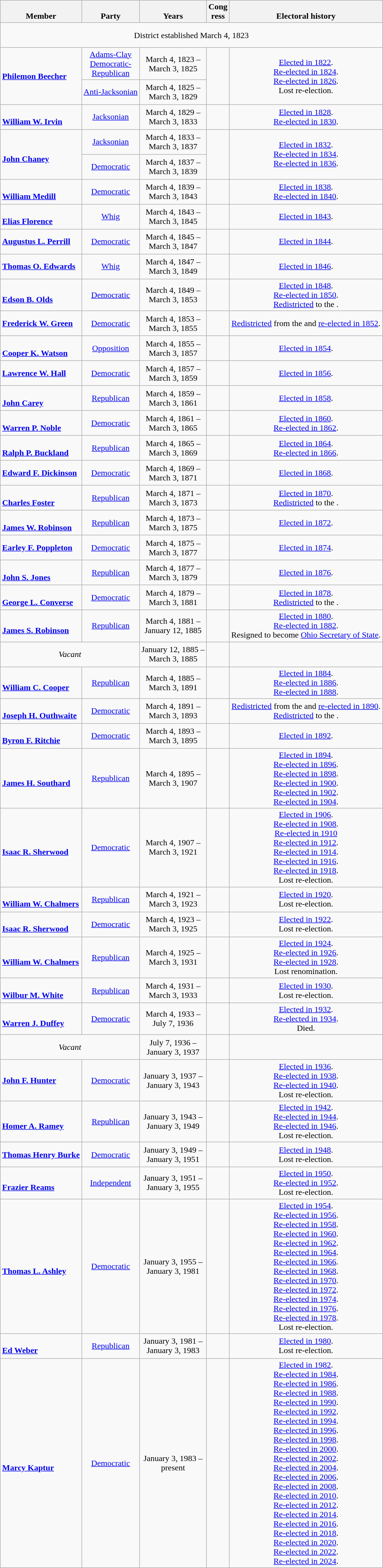<table class=wikitable style="text-align:center">
<tr valign=bottom>
<th>Member</th>
<th>Party</th>
<th>Years</th>
<th>Cong<br>ress</th>
<th>Electoral history</th>
</tr>
<tr style="height:3em">
<td colspan=5>District established March 4, 1823</td>
</tr>
<tr style="height:3em">
<td rowspan=2 align=left><strong><a href='#'>Philemon Beecher</a></strong><br></td>
<td><a href='#'>Adams-Clay<br>Democratic-<br>Republican</a></td>
<td nowrap>March 4, 1823 –<br>March 3, 1825</td>
<td rowspan=2></td>
<td rowspan=2><a href='#'>Elected in 1822</a>.<br><a href='#'>Re-elected in 1824</a>.<br><a href='#'>Re-elected in 1826</a>.<br>Lost re-election.</td>
</tr>
<tr style="height:3em">
<td><a href='#'>Anti-Jacksonian</a></td>
<td nowrap>March 4, 1825 –<br>March 3, 1829</td>
</tr>
<tr style="height:3em">
<td align=left><br><strong><a href='#'>William W. Irvin</a></strong><br></td>
<td><a href='#'>Jacksonian</a></td>
<td nowrap>March 4, 1829 –<br>March 3, 1833</td>
<td></td>
<td><a href='#'>Elected in 1828</a>.<br><a href='#'>Re-elected in 1830</a>.<br></td>
</tr>
<tr style="height:3em">
<td rowspan=2 align=left><br><strong><a href='#'>John Chaney</a></strong><br></td>
<td><a href='#'>Jacksonian</a></td>
<td nowrap>March 4, 1833 –<br>March 3, 1837</td>
<td rowspan=2></td>
<td rowspan=2><a href='#'>Elected in 1832</a>.<br><a href='#'>Re-elected in 1834</a>.<br><a href='#'>Re-elected in 1836</a>.<br></td>
</tr>
<tr style="height:3em">
<td><a href='#'>Democratic</a></td>
<td nowrap>March 4, 1837 –<br>March 3, 1839</td>
</tr>
<tr style="height:3em">
<td align=left><br><strong><a href='#'>William Medill</a></strong><br></td>
<td><a href='#'>Democratic</a></td>
<td nowrap>March 4, 1839 –<br>March 3, 1843</td>
<td></td>
<td><a href='#'>Elected in 1838</a>.<br><a href='#'>Re-elected in 1840</a>.<br></td>
</tr>
<tr style="height:3em">
<td align=left><br><strong><a href='#'>Elias Florence</a></strong><br></td>
<td><a href='#'>Whig</a></td>
<td nowrap>March 4, 1843 –<br>March 3, 1845</td>
<td></td>
<td><a href='#'>Elected in 1843</a>.<br></td>
</tr>
<tr style="height:3em">
<td align=left><strong><a href='#'>Augustus L. Perrill</a></strong><br></td>
<td><a href='#'>Democratic</a></td>
<td nowrap>March 4, 1845 –<br>March 3, 1847</td>
<td></td>
<td><a href='#'>Elected in 1844</a>.<br></td>
</tr>
<tr style="height:3em">
<td align=left><strong><a href='#'>Thomas O. Edwards</a></strong><br></td>
<td><a href='#'>Whig</a></td>
<td nowrap>March 4, 1847 –<br>March 3, 1849</td>
<td></td>
<td><a href='#'>Elected in 1846</a>.<br></td>
</tr>
<tr style="height:3em">
<td align=left><br><strong><a href='#'>Edson B. Olds</a></strong><br></td>
<td><a href='#'>Democratic</a></td>
<td nowrap>March 4, 1849 –<br>March 3, 1853</td>
<td></td>
<td><a href='#'>Elected in 1848</a>.<br><a href='#'>Re-elected in 1850</a>.<br><a href='#'>Redistricted</a> to the .</td>
</tr>
<tr style="height:3em">
<td align=left><strong><a href='#'>Frederick W. Green</a></strong><br></td>
<td><a href='#'>Democratic</a></td>
<td nowrap>March 4, 1853 –<br>March 3, 1855</td>
<td></td>
<td><a href='#'>Redistricted</a> from the  and <a href='#'>re-elected in 1852</a>.<br></td>
</tr>
<tr style="height:3em">
<td align=left><br><strong><a href='#'>Cooper K. Watson</a></strong><br></td>
<td><a href='#'>Opposition</a></td>
<td nowrap>March 4, 1855 –<br>March 3, 1857</td>
<td></td>
<td><a href='#'>Elected in 1854</a>.<br></td>
</tr>
<tr style="height:3em">
<td align=left><strong><a href='#'>Lawrence W. Hall</a></strong><br></td>
<td><a href='#'>Democratic</a></td>
<td nowrap>March 4, 1857 –<br>March 3, 1859</td>
<td></td>
<td><a href='#'>Elected in 1856</a>.<br></td>
</tr>
<tr style="height:3em">
<td align=left><br><strong><a href='#'>John Carey</a></strong><br></td>
<td><a href='#'>Republican</a></td>
<td nowrap>March 4, 1859 –<br>March 3, 1861</td>
<td></td>
<td><a href='#'>Elected in 1858</a>.<br></td>
</tr>
<tr style="height:3em">
<td align=left><br><strong><a href='#'>Warren P. Noble</a></strong><br></td>
<td><a href='#'>Democratic</a></td>
<td nowrap>March 4, 1861 –<br>March 3, 1865</td>
<td></td>
<td><a href='#'>Elected in 1860</a>.<br><a href='#'>Re-elected in 1862</a>.<br></td>
</tr>
<tr style="height:3em">
<td align=left><br><strong><a href='#'>Ralph P. Buckland</a></strong><br></td>
<td><a href='#'>Republican</a></td>
<td nowrap>March 4, 1865 –<br>March 3, 1869</td>
<td></td>
<td><a href='#'>Elected in 1864</a>.<br><a href='#'>Re-elected in 1866</a>.<br></td>
</tr>
<tr style="height:3em">
<td align=left><strong><a href='#'>Edward F. Dickinson</a></strong><br></td>
<td><a href='#'>Democratic</a></td>
<td nowrap>March 4, 1869 –<br>March 3, 1871</td>
<td></td>
<td><a href='#'>Elected in 1868</a>.<br></td>
</tr>
<tr style="height:3em">
<td align=left><br><strong><a href='#'>Charles Foster</a></strong><br></td>
<td><a href='#'>Republican</a></td>
<td nowrap>March 4, 1871 –<br>March 3, 1873</td>
<td></td>
<td><a href='#'>Elected in 1870</a>.<br><a href='#'>Redistricted</a> to the .</td>
</tr>
<tr style="height:3em">
<td align=left><br><strong><a href='#'>James W. Robinson</a></strong><br></td>
<td><a href='#'>Republican</a></td>
<td nowrap>March 4, 1873 –<br>March 3, 1875</td>
<td></td>
<td><a href='#'>Elected in 1872</a>.<br></td>
</tr>
<tr style="height:3em">
<td align=left><strong><a href='#'>Earley F. Poppleton</a></strong><br></td>
<td><a href='#'>Democratic</a></td>
<td nowrap>March 4, 1875 –<br>March 3, 1877</td>
<td></td>
<td><a href='#'>Elected in 1874</a>.<br></td>
</tr>
<tr style="height:3em">
<td align=left><br><strong><a href='#'>John S. Jones</a></strong><br></td>
<td><a href='#'>Republican</a></td>
<td nowrap>March 4, 1877 –<br>March 3, 1879</td>
<td></td>
<td><a href='#'>Elected in 1876</a>.<br></td>
</tr>
<tr style="height:3em">
<td align=left><br><strong><a href='#'>George L. Converse</a></strong><br></td>
<td><a href='#'>Democratic</a></td>
<td nowrap>March 4, 1879 –<br>March 3, 1881</td>
<td></td>
<td><a href='#'>Elected in 1878</a>.<br><a href='#'>Redistricted</a> to the .</td>
</tr>
<tr style="height:3em">
<td align=left><br><strong><a href='#'>James S. Robinson</a></strong><br></td>
<td><a href='#'>Republican</a></td>
<td nowrap>March 4, 1881 –<br>January 12, 1885</td>
<td></td>
<td><a href='#'>Elected in 1880</a>.<br><a href='#'>Re-elected in 1882</a>.<br>Resigned to become <a href='#'>Ohio Secretary of State</a>.</td>
</tr>
<tr style="height:3em">
<td colspan=2><em>Vacant</em></td>
<td nowrap>January 12, 1885 –<br>March 3, 1885</td>
<td></td>
<td></td>
</tr>
<tr style="height:3em">
<td align=left><br><strong><a href='#'>William C. Cooper</a></strong><br></td>
<td><a href='#'>Republican</a></td>
<td nowrap>March 4, 1885 –<br>March 3, 1891</td>
<td></td>
<td><a href='#'>Elected in 1884</a>.<br><a href='#'>Re-elected in 1886</a>.<br><a href='#'>Re-elected in 1888</a>.<br></td>
</tr>
<tr style="height:3em">
<td align=left><br><strong><a href='#'>Joseph H. Outhwaite</a></strong><br></td>
<td><a href='#'>Democratic</a></td>
<td nowrap>March 4, 1891 –<br>March 3, 1893</td>
<td></td>
<td><a href='#'>Redistricted</a> from the  and <a href='#'>re-elected in 1890</a>.<br><a href='#'>Redistricted</a> to the .</td>
</tr>
<tr style="height:3em">
<td align=left><br><strong><a href='#'>Byron F. Ritchie</a></strong><br></td>
<td><a href='#'>Democratic</a></td>
<td nowrap>March 4, 1893 –<br>March 3, 1895</td>
<td></td>
<td><a href='#'>Elected in 1892</a>.<br></td>
</tr>
<tr style="height:3em">
<td align=left><br><strong><a href='#'>James H. Southard</a></strong><br></td>
<td><a href='#'>Republican</a></td>
<td nowrap>March 4, 1895 –<br>March 3, 1907</td>
<td></td>
<td><a href='#'>Elected in 1894</a>.<br><a href='#'>Re-elected in 1896</a>.<br><a href='#'>Re-elected in 1898</a>.<br><a href='#'>Re-elected in 1900</a>.<br><a href='#'>Re-elected in 1902</a>.<br><a href='#'>Re-elected in 1904</a>.<br></td>
</tr>
<tr style="height:3em">
<td align=left><br><strong><a href='#'>Isaac R. Sherwood</a></strong><br></td>
<td><a href='#'>Democratic</a></td>
<td nowrap>March 4, 1907 –<br>March 3, 1921</td>
<td></td>
<td><a href='#'>Elected in 1906</a>.<br><a href='#'>Re-elected in 1908</a>.<br><a href='#'>Re-elected in 1910</a><br><a href='#'>Re-elected in 1912</a>.<br><a href='#'>Re-elected in 1914</a>.<br><a href='#'>Re-elected in 1916</a>.<br><a href='#'>Re-elected in 1918</a>.<br>Lost re-election.</td>
</tr>
<tr style="height:3em">
<td align=left><br><strong><a href='#'>William W. Chalmers</a></strong><br></td>
<td><a href='#'>Republican</a></td>
<td nowrap>March 4, 1921 –<br>March 3, 1923</td>
<td></td>
<td><a href='#'>Elected in 1920</a>.<br>Lost re-election.</td>
</tr>
<tr style="height:3em">
<td align=left><br><strong><a href='#'>Isaac R. Sherwood</a></strong><br></td>
<td><a href='#'>Democratic</a></td>
<td nowrap>March 4, 1923 –<br>March 3, 1925</td>
<td></td>
<td><a href='#'>Elected in 1922</a>.<br>Lost re-election.</td>
</tr>
<tr style="height:3em">
<td align=left><br><strong><a href='#'>William W. Chalmers</a></strong><br></td>
<td><a href='#'>Republican</a></td>
<td nowrap>March 4, 1925 –<br>March 3, 1931</td>
<td></td>
<td><a href='#'>Elected in 1924</a>.<br><a href='#'>Re-elected in 1926</a>.<br><a href='#'>Re-elected in 1928</a>.<br>Lost renomination.</td>
</tr>
<tr style="height:3em">
<td align=left><br><strong><a href='#'>Wilbur M. White</a></strong><br></td>
<td><a href='#'>Republican</a></td>
<td nowrap>March 4, 1931 –<br>March 3, 1933</td>
<td></td>
<td><a href='#'>Elected in 1930</a>.<br>Lost re-election.</td>
</tr>
<tr style="height:3em">
<td align=left><br><strong><a href='#'>Warren J. Duffey</a></strong><br></td>
<td><a href='#'>Democratic</a></td>
<td nowrap>March 4, 1933 –<br>July 7, 1936</td>
<td></td>
<td><a href='#'>Elected in 1932</a>.<br><a href='#'>Re-elected in 1934</a>.<br>Died.</td>
</tr>
<tr style="height:3em">
<td colspan=2><em>Vacant</em></td>
<td nowrap>July 7, 1936 –<br>January 3, 1937</td>
<td></td>
<td></td>
</tr>
<tr style="height:3em">
<td align=left><strong><a href='#'>John F. Hunter</a></strong><br></td>
<td><a href='#'>Democratic</a></td>
<td nowrap>January 3, 1937 –<br>January 3, 1943</td>
<td></td>
<td><a href='#'>Elected in 1936</a>.<br><a href='#'>Re-elected in 1938</a>.<br><a href='#'>Re-elected in 1940</a>.<br>Lost re-election.</td>
</tr>
<tr style="height:3em">
<td align=left><br><strong><a href='#'>Homer A. Ramey</a></strong><br></td>
<td><a href='#'>Republican</a></td>
<td nowrap>January 3, 1943 –<br>January 3, 1949</td>
<td></td>
<td><a href='#'>Elected in 1942</a>.<br><a href='#'>Re-elected in 1944</a>.<br><a href='#'>Re-elected in 1946</a>.<br>Lost re-election.</td>
</tr>
<tr style="height:3em">
<td align=left><strong><a href='#'>Thomas Henry Burke</a></strong><br></td>
<td><a href='#'>Democratic</a></td>
<td nowrap>January 3, 1949 –<br>January 3, 1951</td>
<td></td>
<td><a href='#'>Elected in 1948</a>.<br>Lost re-election.</td>
</tr>
<tr style="height:3em">
<td align=left><br><strong><a href='#'>Frazier Reams</a></strong><br></td>
<td><a href='#'>Independent</a></td>
<td nowrap>January 3, 1951 –<br>January 3, 1955</td>
<td></td>
<td><a href='#'>Elected in 1950</a>.<br><a href='#'>Re-elected in 1952</a>.<br>Lost re-election.</td>
</tr>
<tr style="height:3em">
<td align=left><br><strong><a href='#'>Thomas L. Ashley</a></strong><br></td>
<td><a href='#'>Democratic</a></td>
<td nowrap>January 3, 1955 –<br>January 3, 1981</td>
<td></td>
<td><a href='#'>Elected in 1954</a>.<br><a href='#'>Re-elected in 1956</a>.<br><a href='#'>Re-elected in 1958</a>.<br><a href='#'>Re-elected in 1960</a>.<br><a href='#'>Re-elected in 1962</a>.<br><a href='#'>Re-elected in 1964</a>.<br><a href='#'>Re-elected in 1966</a>.<br><a href='#'>Re-elected in 1968</a>.<br><a href='#'>Re-elected in 1970</a>.<br><a href='#'>Re-elected in 1972</a>.<br><a href='#'>Re-elected in 1974</a>.<br><a href='#'>Re-elected in 1976</a>.<br><a href='#'>Re-elected in 1978</a>.<br>Lost re-election.</td>
</tr>
<tr style="height:3em">
<td align=left><br><strong><a href='#'>Ed Weber</a></strong><br></td>
<td><a href='#'>Republican</a></td>
<td nowrap>January 3, 1981 –<br>January 3, 1983</td>
<td></td>
<td><a href='#'>Elected in 1980</a>.<br>Lost re-election.</td>
</tr>
<tr style="height:3em">
<td align=left><br><strong><a href='#'>Marcy Kaptur</a></strong><br></td>
<td><a href='#'>Democratic</a></td>
<td nowrap>January 3, 1983 –<br>present</td>
<td></td>
<td><a href='#'>Elected in 1982</a>.<br><a href='#'>Re-elected in 1984</a>.<br><a href='#'>Re-elected in 1986</a>.<br><a href='#'>Re-elected in 1988</a>.<br><a href='#'>Re-elected in 1990</a>.<br><a href='#'>Re-elected in 1992</a>.<br><a href='#'>Re-elected in 1994</a>.<br><a href='#'>Re-elected in 1996</a>.<br><a href='#'>Re-elected in 1998</a>.<br><a href='#'>Re-elected in 2000</a>.<br><a href='#'>Re-elected in 2002</a>.<br><a href='#'>Re-elected in 2004</a>.<br><a href='#'>Re-elected in 2006</a>.<br><a href='#'>Re-elected in 2008</a>.<br><a href='#'>Re-elected in 2010</a>.<br><a href='#'>Re-elected in 2012</a>.<br><a href='#'>Re-elected in 2014</a>.<br><a href='#'>Re-elected in 2016</a>.<br><a href='#'>Re-elected in 2018</a>.<br><a href='#'>Re-elected in 2020</a>.<br><a href='#'>Re-elected in 2022</a>.<br><a href='#'>Re-elected in 2024</a>.</td>
</tr>
</table>
